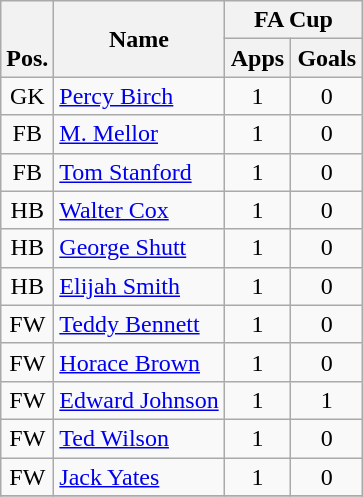<table class="wikitable" style="text-align:center">
<tr>
<th rowspan="2" valign="bottom">Pos.</th>
<th rowspan="2">Name</th>
<th colspan="2" width="85">FA Cup</th>
</tr>
<tr>
<th>Apps</th>
<th>Goals</th>
</tr>
<tr>
<td>GK</td>
<td align="left"> <a href='#'>Percy Birch</a></td>
<td>1</td>
<td>0</td>
</tr>
<tr>
<td>FB</td>
<td align="left"> <a href='#'>M. Mellor</a></td>
<td>1</td>
<td>0</td>
</tr>
<tr>
<td>FB</td>
<td align="left"> <a href='#'>Tom Stanford</a></td>
<td>1</td>
<td>0</td>
</tr>
<tr>
<td>HB</td>
<td align="left"> <a href='#'>Walter Cox</a></td>
<td>1</td>
<td>0</td>
</tr>
<tr>
<td>HB</td>
<td align="left"> <a href='#'>George Shutt</a></td>
<td>1</td>
<td>0</td>
</tr>
<tr>
<td>HB</td>
<td align="left"> <a href='#'>Elijah Smith</a></td>
<td>1</td>
<td>0</td>
</tr>
<tr>
<td>FW</td>
<td align="left"> <a href='#'>Teddy Bennett</a></td>
<td>1</td>
<td>0</td>
</tr>
<tr>
<td>FW</td>
<td align="left"> <a href='#'>Horace Brown</a></td>
<td>1</td>
<td>0</td>
</tr>
<tr>
<td>FW</td>
<td align="left"> <a href='#'>Edward Johnson</a></td>
<td>1</td>
<td>1</td>
</tr>
<tr>
<td>FW</td>
<td align="left"> <a href='#'>Ted Wilson</a></td>
<td>1</td>
<td>0</td>
</tr>
<tr>
<td>FW</td>
<td align="left"> <a href='#'>Jack Yates</a></td>
<td>1</td>
<td>0</td>
</tr>
<tr>
</tr>
</table>
